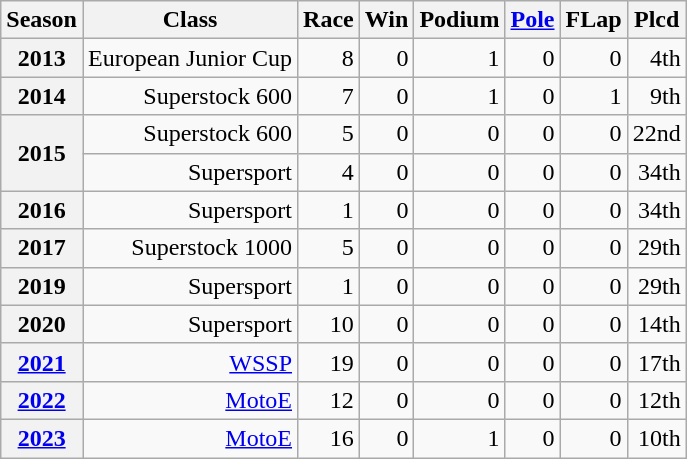<table class="wikitable" style="font-size:100%; text-align:right">
<tr>
<th>Season</th>
<th>Class</th>
<th>Race</th>
<th>Win</th>
<th>Podium</th>
<th><a href='#'>Pole</a></th>
<th>FLap</th>
<th>Plcd</th>
</tr>
<tr>
<th>2013</th>
<td>European Junior Cup</td>
<td>8</td>
<td>0</td>
<td>1</td>
<td>0</td>
<td>0</td>
<td>4th</td>
</tr>
<tr>
<th>2014</th>
<td>Superstock 600</td>
<td>7</td>
<td>0</td>
<td>1</td>
<td>0</td>
<td>1</td>
<td>9th</td>
</tr>
<tr>
<th rowspan=2>2015</th>
<td>Superstock 600</td>
<td>5</td>
<td>0</td>
<td>0</td>
<td>0</td>
<td>0</td>
<td>22nd</td>
</tr>
<tr>
<td>Supersport</td>
<td>4</td>
<td>0</td>
<td>0</td>
<td>0</td>
<td>0</td>
<td>34th</td>
</tr>
<tr>
<th>2016</th>
<td>Supersport</td>
<td>1</td>
<td>0</td>
<td>0</td>
<td>0</td>
<td>0</td>
<td>34th</td>
</tr>
<tr>
<th>2017</th>
<td>Superstock 1000</td>
<td>5</td>
<td>0</td>
<td>0</td>
<td>0</td>
<td>0</td>
<td>29th</td>
</tr>
<tr>
<th>2019</th>
<td>Supersport</td>
<td>1</td>
<td>0</td>
<td>0</td>
<td>0</td>
<td>0</td>
<td>29th</td>
</tr>
<tr>
<th>2020</th>
<td>Supersport</td>
<td>10</td>
<td>0</td>
<td>0</td>
<td>0</td>
<td>0</td>
<td>14th</td>
</tr>
<tr>
<th><a href='#'>2021</a></th>
<td><a href='#'>WSSP</a></td>
<td>19</td>
<td>0</td>
<td>0</td>
<td>0</td>
<td>0</td>
<td>17th</td>
</tr>
<tr>
<th><a href='#'>2022</a></th>
<td><a href='#'>MotoE</a></td>
<td>12</td>
<td>0</td>
<td>0</td>
<td>0</td>
<td>0</td>
<td>12th</td>
</tr>
<tr>
<th><a href='#'>2023</a></th>
<td><a href='#'>MotoE</a></td>
<td>16</td>
<td>0</td>
<td>1</td>
<td>0</td>
<td>0</td>
<td>10th</td>
</tr>
</table>
